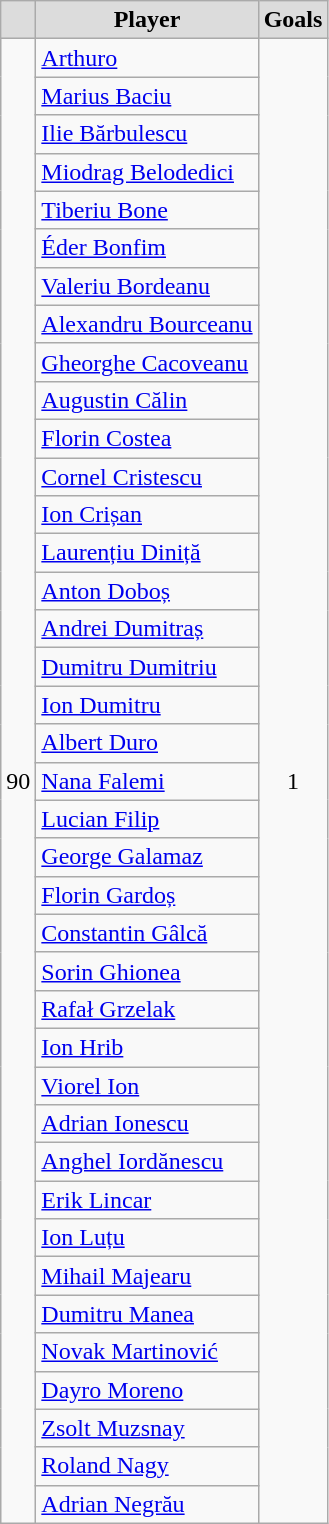<table border="0" class="wikitable">
<tr>
<th width="15" style="background:#DCDCDC"></th>
<th style="background:#DCDCDC">Player</th>
<th style="background:#DCDCDC">Goals</th>
</tr>
<tr>
<td rowspan="39" align=left>90</td>
<td> <a href='#'>Arthuro</a></td>
<td rowspan="39" align=center>1</td>
</tr>
<tr>
<td><a href='#'>Marius Baciu</a></td>
</tr>
<tr>
<td><a href='#'>Ilie Bărbulescu</a></td>
</tr>
<tr>
<td><a href='#'>Miodrag Belodedici</a></td>
</tr>
<tr>
<td><a href='#'>Tiberiu Bone</a></td>
</tr>
<tr>
<td> <a href='#'>Éder Bonfim</a></td>
</tr>
<tr>
<td><a href='#'>Valeriu Bordeanu</a></td>
</tr>
<tr>
<td><a href='#'>Alexandru Bourceanu</a></td>
</tr>
<tr>
<td><a href='#'>Gheorghe Cacoveanu</a></td>
</tr>
<tr>
<td><a href='#'>Augustin Călin</a></td>
</tr>
<tr>
<td><a href='#'>Florin Costea</a></td>
</tr>
<tr>
<td><a href='#'>Cornel Cristescu</a></td>
</tr>
<tr>
<td><a href='#'>Ion Crișan</a></td>
</tr>
<tr>
<td><a href='#'>Laurențiu Diniță</a></td>
</tr>
<tr>
<td><a href='#'>Anton Doboș</a></td>
</tr>
<tr>
<td><a href='#'>Andrei Dumitraș</a></td>
</tr>
<tr>
<td><a href='#'>Dumitru Dumitriu</a></td>
</tr>
<tr>
<td><a href='#'>Ion Dumitru</a></td>
</tr>
<tr>
<td> <a href='#'>Albert Duro</a></td>
</tr>
<tr>
<td> <a href='#'>Nana Falemi</a></td>
</tr>
<tr>
<td><a href='#'>Lucian Filip</a></td>
</tr>
<tr>
<td><a href='#'>George Galamaz</a></td>
</tr>
<tr>
<td><a href='#'>Florin Gardoș</a></td>
</tr>
<tr>
<td><a href='#'>Constantin Gâlcă</a></td>
</tr>
<tr>
<td><a href='#'>Sorin Ghionea</a></td>
</tr>
<tr>
<td> <a href='#'>Rafał Grzelak</a></td>
</tr>
<tr>
<td><a href='#'>Ion Hrib</a></td>
</tr>
<tr>
<td><a href='#'>Viorel Ion</a></td>
</tr>
<tr>
<td><a href='#'>Adrian Ionescu</a></td>
</tr>
<tr>
<td><a href='#'>Anghel Iordănescu</a></td>
</tr>
<tr>
<td><a href='#'>Erik Lincar</a></td>
</tr>
<tr>
<td><a href='#'>Ion Luțu</a></td>
</tr>
<tr>
<td><a href='#'>Mihail Majearu</a></td>
</tr>
<tr>
<td><a href='#'>Dumitru Manea</a></td>
</tr>
<tr>
<td> <a href='#'>Novak Martinović</a></td>
</tr>
<tr>
<td> <a href='#'>Dayro Moreno</a></td>
</tr>
<tr>
<td><a href='#'>Zsolt Muzsnay</a></td>
</tr>
<tr>
<td><a href='#'>Roland Nagy</a></td>
</tr>
<tr>
<td><a href='#'>Adrian Negrău</a></td>
</tr>
</table>
